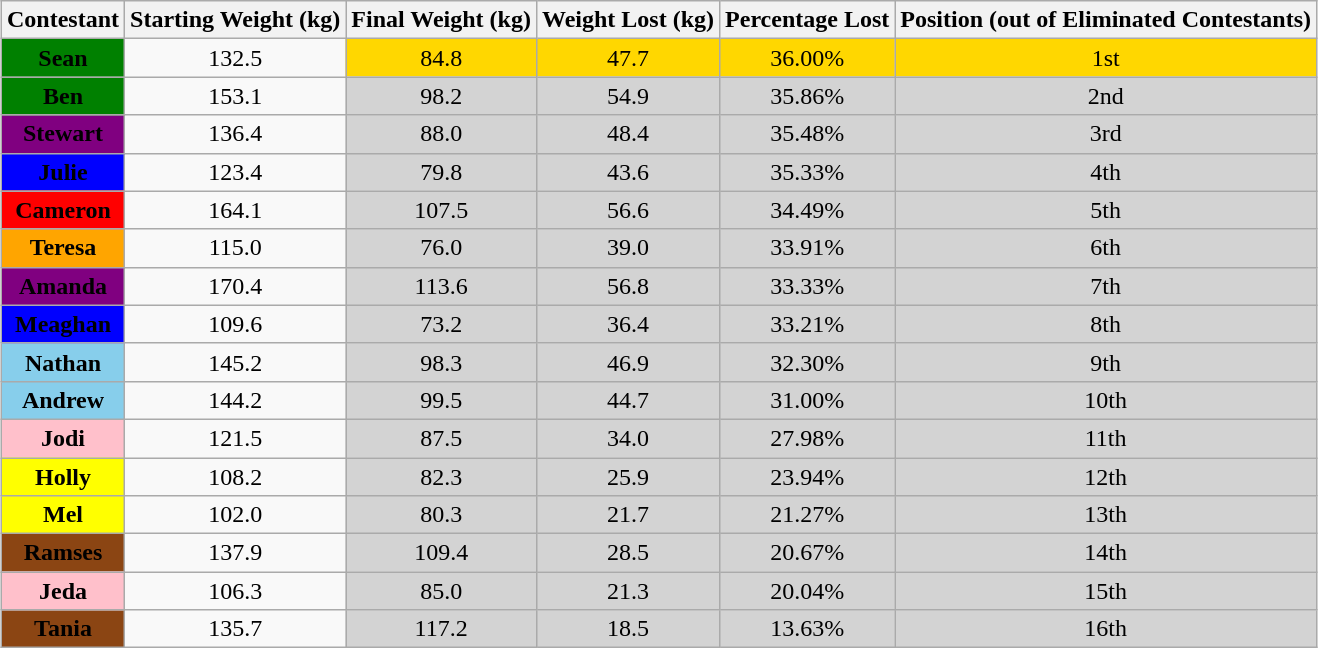<table class="wikitable"  style="text-align:center; margin:auto;">
<tr>
<th>Contestant</th>
<th>Starting Weight (kg)</th>
<th>Final Weight (kg)</th>
<th>Weight Lost (kg)</th>
<th>Percentage Lost</th>
<th>Position (out of Eliminated Contestants)</th>
</tr>
<tr>
<td style="background:green;"><span><strong>Sean</strong></span></td>
<td>132.5</td>
<td style="background:gold;">84.8</td>
<td style="background:gold;">47.7</td>
<td style="background:gold;">36.00%</td>
<td style="background:gold;">1st</td>
</tr>
<tr>
<td style="background:green;"><span><strong>Ben</strong></span></td>
<td>153.1</td>
<td style="background:lightgrey;">98.2</td>
<td style="background:lightgrey;">54.9</td>
<td style="background:lightgrey;">35.86%</td>
<td style="background:lightgrey;">2nd</td>
</tr>
<tr>
<td style="background:purple;"><span><strong>Stewart</strong></span></td>
<td>136.4</td>
<td style="background:lightgrey;">88.0</td>
<td style="background:lightgrey;">48.4</td>
<td style="background:lightgrey;">35.48%</td>
<td style="background:lightgrey;">3rd</td>
</tr>
<tr>
<td style="background:blue;"><span><strong>Julie</strong></span></td>
<td>123.4</td>
<td style="background:lightgrey;">79.8</td>
<td style="background:lightgrey;">43.6</td>
<td style="background:lightgrey;">35.33%</td>
<td style="background:lightgrey;">4th</td>
</tr>
<tr>
<td style="background:red;"><span><strong>Cameron</strong></span></td>
<td>164.1</td>
<td style="background:lightgrey;">107.5</td>
<td style="background:lightgrey;">56.6</td>
<td style="background:lightgrey;">34.49%</td>
<td style="background:lightgrey;">5th</td>
</tr>
<tr>
<td style="background:orange;"><span><strong>Teresa</strong></span></td>
<td>115.0</td>
<td style="background:lightgrey;">76.0</td>
<td style="background:lightgrey;">39.0</td>
<td style="background:lightgrey;">33.91%</td>
<td style="background:lightgrey;">6th</td>
</tr>
<tr>
<td style="background:purple;"><span><strong>Amanda</strong></span></td>
<td>170.4</td>
<td style="background:lightgrey;">113.6</td>
<td style="background:lightgrey;">56.8</td>
<td style="background:lightgrey;">33.33%</td>
<td style="background:lightgrey;">7th</td>
</tr>
<tr>
<td style="background:blue;"><span><strong>Meaghan</strong></span></td>
<td>109.6</td>
<td style="background:lightgrey;">73.2</td>
<td style="background:lightgrey;">36.4</td>
<td style="background:lightgrey;">33.21%</td>
<td style="background:lightgrey;">8th</td>
</tr>
<tr>
<td style="background:skyblue;"><span><strong>Nathan</strong></span></td>
<td>145.2</td>
<td style="background:lightgrey;">98.3</td>
<td style="background:lightgrey;">46.9</td>
<td style="background:lightgrey;">32.30%</td>
<td style="background:lightgrey;">9th</td>
</tr>
<tr>
<td style="background:skyblue;"><span><strong>Andrew</strong></span></td>
<td>144.2</td>
<td style="background:lightgrey;">99.5</td>
<td style="background:lightgrey;">44.7</td>
<td style="background:lightgrey;">31.00%</td>
<td style="background:lightgrey;">10th</td>
</tr>
<tr>
<td style="background:pink;"><span><strong>Jodi</strong></span></td>
<td>121.5</td>
<td style="background:lightgrey;">87.5</td>
<td style="background:lightgrey;">34.0</td>
<td style="background:lightgrey;">27.98%</td>
<td style="background:lightgrey;">11th</td>
</tr>
<tr>
<td style="background:yellow;"><span><strong>Holly</strong></span></td>
<td>108.2</td>
<td style="background:lightgrey;">82.3</td>
<td style="background:lightgrey;">25.9</td>
<td style="background:lightgrey;">23.94%</td>
<td style="background:lightgrey;">12th</td>
</tr>
<tr>
<td style="background:yellow;"><span><strong>Mel</strong></span></td>
<td>102.0</td>
<td style="background:lightgrey;">80.3</td>
<td style="background:lightgrey;">21.7</td>
<td style="background:lightgrey;">21.27%</td>
<td style="background:lightgrey;">13th</td>
</tr>
<tr>
<td style="background:saddlebrown;"><span><strong>Ramses</strong></span></td>
<td>137.9</td>
<td style="background:lightgrey;">109.4</td>
<td style="background:lightgrey;">28.5</td>
<td style="background:lightgrey;">20.67%</td>
<td style="background:lightgrey;">14th</td>
</tr>
<tr>
<td style="background:pink;"><span><strong>Jeda</strong></span></td>
<td>106.3</td>
<td style="background:lightgrey;">85.0</td>
<td style="background:lightgrey;">21.3</td>
<td style="background:lightgrey;">20.04%</td>
<td style="background:lightgrey;">15th</td>
</tr>
<tr>
<td style="background:saddlebrown;"><span><strong>Tania</strong></span></td>
<td>135.7</td>
<td style="background:lightgrey;">117.2</td>
<td style="background:lightgrey;">18.5</td>
<td style="background:lightgrey;">13.63%</td>
<td style="background:lightgrey;">16th</td>
</tr>
</table>
